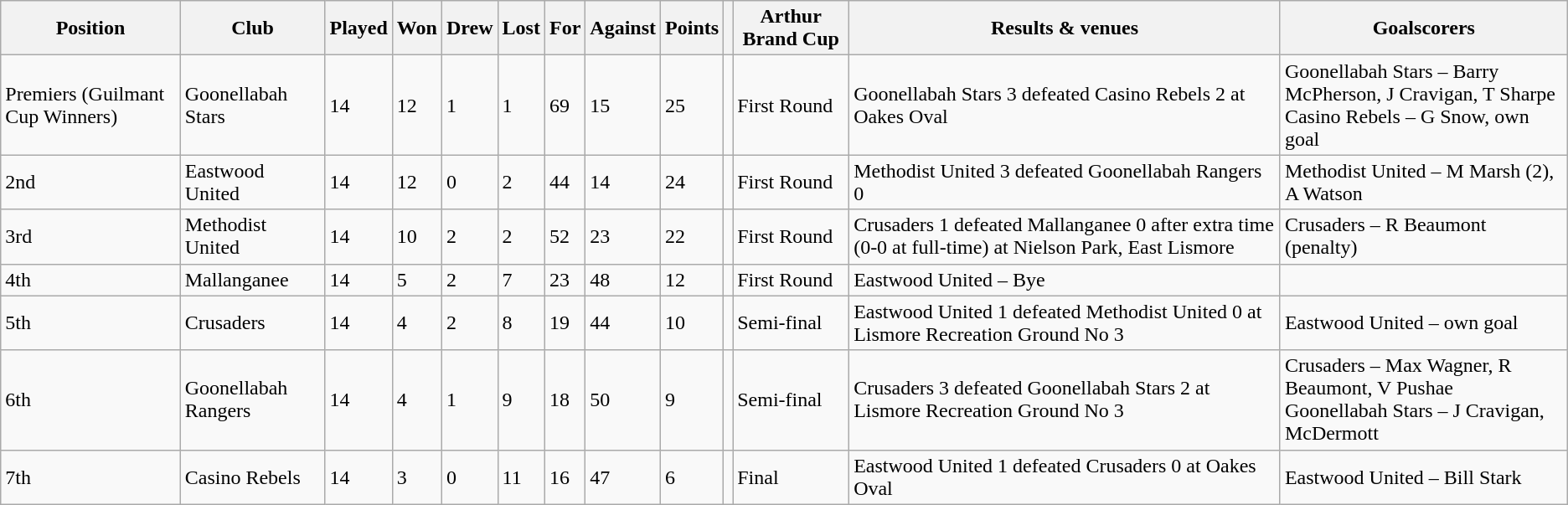<table class="wikitable">
<tr>
<th>Position</th>
<th>Club</th>
<th>Played</th>
<th>Won</th>
<th>Drew</th>
<th>Lost</th>
<th>For</th>
<th>Against</th>
<th>Points</th>
<th></th>
<th>Arthur Brand Cup</th>
<th>Results & venues</th>
<th>Goalscorers</th>
</tr>
<tr>
<td>Premiers (Guilmant Cup Winners)</td>
<td>Goonellabah Stars</td>
<td>14</td>
<td>12</td>
<td>1</td>
<td>1</td>
<td>69</td>
<td>15</td>
<td>25</td>
<td></td>
<td>First Round</td>
<td>Goonellabah Stars 3 defeated Casino Rebels 2 at Oakes Oval</td>
<td>Goonellabah Stars – Barry McPherson, J Cravigan, T Sharpe<br>Casino Rebels – G Snow, own goal</td>
</tr>
<tr>
<td>2nd</td>
<td>Eastwood United</td>
<td>14</td>
<td>12</td>
<td>0</td>
<td>2</td>
<td>44</td>
<td>14</td>
<td>24</td>
<td></td>
<td>First Round</td>
<td>Methodist United 3 defeated Goonellabah Rangers 0</td>
<td>Methodist United – M Marsh (2), A Watson</td>
</tr>
<tr>
<td>3rd</td>
<td>Methodist United</td>
<td>14</td>
<td>10</td>
<td>2</td>
<td>2</td>
<td>52</td>
<td>23</td>
<td>22</td>
<td></td>
<td>First Round</td>
<td>Crusaders 1 defeated Mallanganee 0 after extra time (0-0 at full-time) at Nielson Park, East Lismore</td>
<td>Crusaders – R Beaumont (penalty)</td>
</tr>
<tr>
<td>4th</td>
<td>Mallanganee</td>
<td>14</td>
<td>5</td>
<td>2</td>
<td>7</td>
<td>23</td>
<td>48</td>
<td>12</td>
<td></td>
<td>First Round</td>
<td>Eastwood United – Bye</td>
<td></td>
</tr>
<tr>
<td>5th</td>
<td>Crusaders</td>
<td>14</td>
<td>4</td>
<td>2</td>
<td>8</td>
<td>19</td>
<td>44</td>
<td>10</td>
<td></td>
<td>Semi-final</td>
<td>Eastwood United 1 defeated Methodist United 0 at Lismore Recreation Ground No 3</td>
<td>Eastwood United – own goal</td>
</tr>
<tr>
<td>6th</td>
<td>Goonellabah Rangers</td>
<td>14</td>
<td>4</td>
<td>1</td>
<td>9</td>
<td>18</td>
<td>50</td>
<td>9</td>
<td></td>
<td>Semi-final</td>
<td>Crusaders 3 defeated Goonellabah Stars 2 at Lismore Recreation Ground No 3</td>
<td>Crusaders – Max Wagner, R Beaumont, V Pushae<br>Goonellabah Stars – J Cravigan, McDermott</td>
</tr>
<tr>
<td>7th</td>
<td>Casino Rebels</td>
<td>14</td>
<td>3</td>
<td>0</td>
<td>11</td>
<td>16</td>
<td>47</td>
<td>6</td>
<td></td>
<td>Final</td>
<td>Eastwood United 1 defeated Crusaders 0 at Oakes Oval</td>
<td>Eastwood United – Bill Stark</td>
</tr>
</table>
